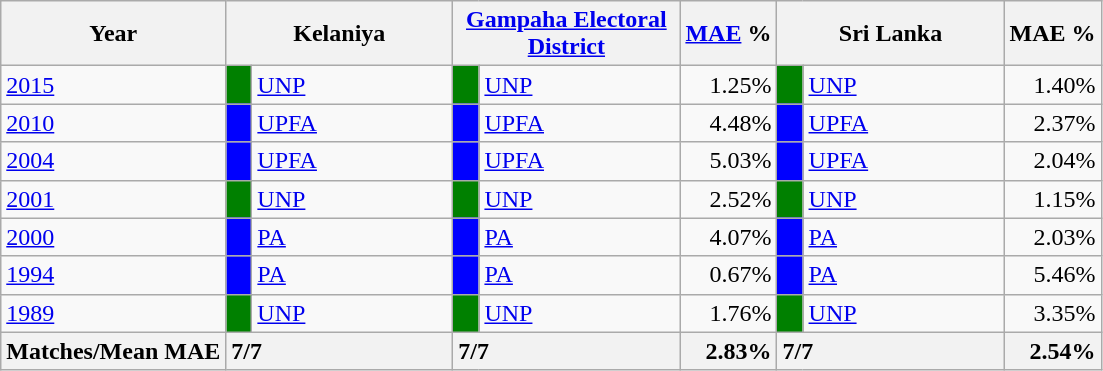<table class="wikitable">
<tr>
<th>Year</th>
<th colspan="2" width="144px">Kelaniya</th>
<th colspan="2" width="144px"><a href='#'>Gampaha Electoral District</a></th>
<th><a href='#'>MAE</a> %</th>
<th colspan="2" width="144px">Sri Lanka</th>
<th>MAE %</th>
</tr>
<tr>
<td><a href='#'>2015</a></td>
<td style="background-color:green;" width="10px"></td>
<td style="text-align:left;"><a href='#'>UNP</a></td>
<td style="background-color:green;" width="10px"></td>
<td style="text-align:left;"><a href='#'>UNP</a></td>
<td style="text-align:right;">1.25%</td>
<td style="background-color:green;" width="10px"></td>
<td style="text-align:left;"><a href='#'>UNP</a></td>
<td style="text-align:right;">1.40%</td>
</tr>
<tr>
<td><a href='#'>2010</a></td>
<td style="background-color:blue;" width="10px"></td>
<td style="text-align:left;"><a href='#'>UPFA</a></td>
<td style="background-color:blue;" width="10px"></td>
<td style="text-align:left;"><a href='#'>UPFA</a></td>
<td style="text-align:right;">4.48%</td>
<td style="background-color:blue;" width="10px"></td>
<td style="text-align:left;"><a href='#'>UPFA</a></td>
<td style="text-align:right;">2.37%</td>
</tr>
<tr>
<td><a href='#'>2004</a></td>
<td style="background-color:blue;" width="10px"></td>
<td style="text-align:left;"><a href='#'>UPFA</a></td>
<td style="background-color:blue;" width="10px"></td>
<td style="text-align:left;"><a href='#'>UPFA</a></td>
<td style="text-align:right;">5.03%</td>
<td style="background-color:blue;" width="10px"></td>
<td style="text-align:left;"><a href='#'>UPFA</a></td>
<td style="text-align:right;">2.04%</td>
</tr>
<tr>
<td><a href='#'>2001</a></td>
<td style="background-color:green;" width="10px"></td>
<td style="text-align:left;"><a href='#'>UNP</a></td>
<td style="background-color:green;" width="10px"></td>
<td style="text-align:left;"><a href='#'>UNP</a></td>
<td style="text-align:right;">2.52%</td>
<td style="background-color:green;" width="10px"></td>
<td style="text-align:left;"><a href='#'>UNP</a></td>
<td style="text-align:right;">1.15%</td>
</tr>
<tr>
<td><a href='#'>2000</a></td>
<td style="background-color:blue;" width="10px"></td>
<td style="text-align:left;"><a href='#'>PA</a></td>
<td style="background-color:blue;" width="10px"></td>
<td style="text-align:left;"><a href='#'>PA</a></td>
<td style="text-align:right;">4.07%</td>
<td style="background-color:blue;" width="10px"></td>
<td style="text-align:left;"><a href='#'>PA</a></td>
<td style="text-align:right;">2.03%</td>
</tr>
<tr>
<td><a href='#'>1994</a></td>
<td style="background-color:blue;" width="10px"></td>
<td style="text-align:left;"><a href='#'>PA</a></td>
<td style="background-color:blue;" width="10px"></td>
<td style="text-align:left;"><a href='#'>PA</a></td>
<td style="text-align:right;">0.67%</td>
<td style="background-color:blue;" width="10px"></td>
<td style="text-align:left;"><a href='#'>PA</a></td>
<td style="text-align:right;">5.46%</td>
</tr>
<tr>
<td><a href='#'>1989</a></td>
<td style="background-color:green;" width="10px"></td>
<td style="text-align:left;"><a href='#'>UNP</a></td>
<td style="background-color:green;" width="10px"></td>
<td style="text-align:left;"><a href='#'>UNP</a></td>
<td style="text-align:right;">1.76%</td>
<td style="background-color:green;" width="10px"></td>
<td style="text-align:left;"><a href='#'>UNP</a></td>
<td style="text-align:right;">3.35%</td>
</tr>
<tr>
<th>Matches/Mean MAE</th>
<th style="text-align:left;"colspan="2" width="144px">7/7</th>
<th style="text-align:left;"colspan="2" width="144px">7/7</th>
<th style="text-align:right;">2.83%</th>
<th style="text-align:left;"colspan="2" width="144px">7/7</th>
<th style="text-align:right;">2.54%</th>
</tr>
</table>
